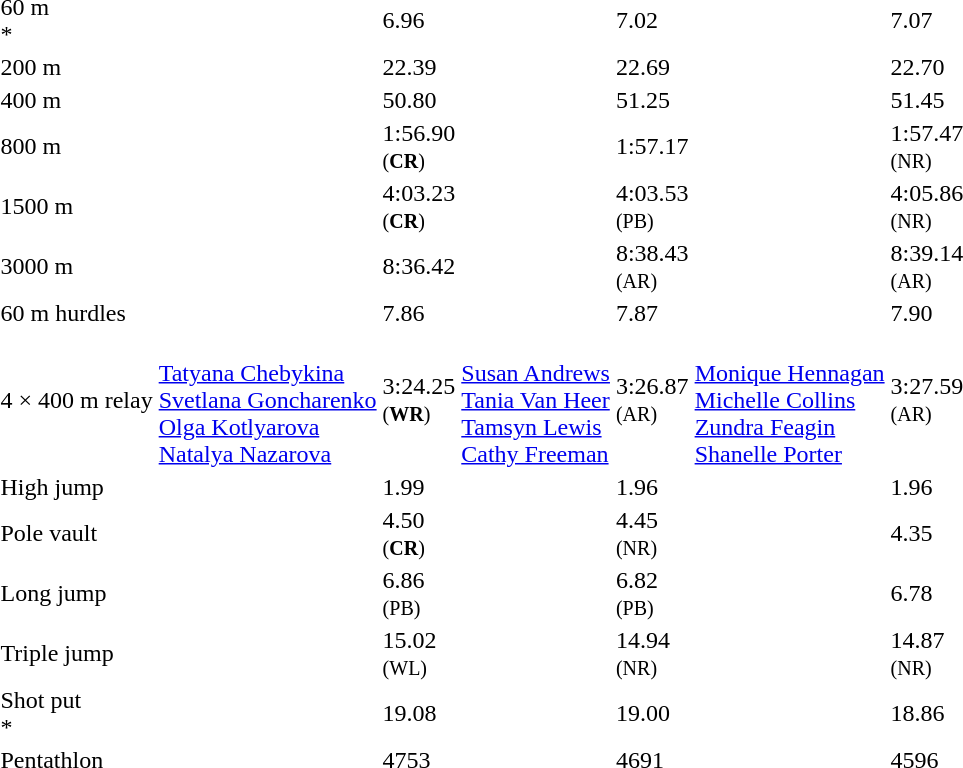<table>
<tr>
<td>60 m<br> *</td>
<td></td>
<td>6.96</td>
<td></td>
<td>7.02</td>
<td></td>
<td>7.07</td>
</tr>
<tr>
<td>200 m<br></td>
<td></td>
<td>22.39</td>
<td></td>
<td>22.69</td>
<td></td>
<td>22.70</td>
</tr>
<tr>
<td>400 m<br></td>
<td></td>
<td>50.80</td>
<td></td>
<td>51.25</td>
<td></td>
<td>51.45</td>
</tr>
<tr>
<td>800 m<br></td>
<td></td>
<td>1:56.90<br><small>(<strong>CR</strong>)</small></td>
<td></td>
<td>1:57.17</td>
<td></td>
<td>1:57.47<br><small>(NR)</small></td>
</tr>
<tr>
<td>1500 m<br></td>
<td></td>
<td>4:03.23<br><small>(<strong>CR</strong>)</small></td>
<td></td>
<td>4:03.53<br><small>(PB)</small></td>
<td></td>
<td>4:05.86<br><small>(NR)</small></td>
</tr>
<tr>
<td>3000 m<br></td>
<td></td>
<td>8:36.42</td>
<td></td>
<td>8:38.43<br><small>(AR)</small></td>
<td></td>
<td>8:39.14<br><small>(AR)</small></td>
</tr>
<tr>
<td>60 m hurdles<br></td>
<td></td>
<td>7.86</td>
<td></td>
<td>7.87</td>
<td></td>
<td>7.90</td>
</tr>
<tr>
<td>4 × 400 m relay<br></td>
<td><br><a href='#'>Tatyana Chebykina</a><br><a href='#'>Svetlana Goncharenko</a><br><a href='#'>Olga Kotlyarova</a><br><a href='#'>Natalya Nazarova</a></td>
<td>3:24.25<br><small>(<strong>WR</strong>)</small></td>
<td><br><a href='#'>Susan Andrews</a><br><a href='#'>Tania Van Heer</a><br><a href='#'>Tamsyn Lewis</a><br><a href='#'>Cathy Freeman</a></td>
<td>3:26.87<br><small>(AR)</small></td>
<td><br><a href='#'>Monique Hennagan</a><br><a href='#'>Michelle Collins</a><br><a href='#'>Zundra Feagin</a><br><a href='#'>Shanelle Porter</a></td>
<td>3:27.59<br><small>(AR)</small></td>
</tr>
<tr>
<td>High jump<br></td>
<td></td>
<td>1.99</td>
<td></td>
<td>1.96</td>
<td></td>
<td>1.96</td>
</tr>
<tr>
<td rowspan="2">Pole vault<br></td>
<td rowspan="2"></td>
<td rowspan="2">4.50<br><small>(<strong>CR</strong>)</small></td>
<td rowspan="2"></td>
<td rowspan="2">4.45<br><small>(NR)</small></td>
<td></td>
<td rowspan="2">4.35</td>
</tr>
<tr>
<td></td>
</tr>
<tr>
<td>Long jump<br></td>
<td></td>
<td>6.86<br><small>(PB)</small></td>
<td></td>
<td>6.82<br><small>(PB)</small></td>
<td></td>
<td>6.78</td>
</tr>
<tr>
<td>Triple jump<br></td>
<td></td>
<td>15.02<br><small>(WL)</small></td>
<td></td>
<td>14.94<br><small>(NR)</small></td>
<td></td>
<td>14.87<br><small>(NR)</small></td>
</tr>
<tr>
<td>Shot put<br> *</td>
<td></td>
<td>19.08</td>
<td></td>
<td>19.00</td>
<td></td>
<td>18.86</td>
</tr>
<tr>
<td>Pentathlon<br></td>
<td></td>
<td>4753</td>
<td></td>
<td>4691</td>
<td></td>
<td>4596</td>
</tr>
</table>
